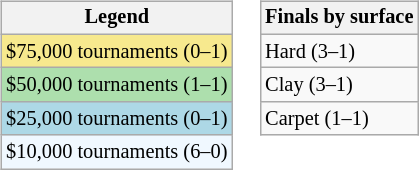<table>
<tr valign=top>
<td><br><table class="wikitable" style="font-size:85%;">
<tr>
<th>Legend</th>
</tr>
<tr style="background:#f7e98e;">
<td>$75,000 tournaments (0–1)</td>
</tr>
<tr style="background:#addfad;">
<td>$50,000 tournaments (1–1)</td>
</tr>
<tr style="background:lightblue;">
<td>$25,000 tournaments (0–1)</td>
</tr>
<tr style="background:#f0f8ff;">
<td>$10,000 tournaments (6–0)</td>
</tr>
</table>
</td>
<td><br><table class="wikitable"style="font-size:85%;">
<tr>
<th>Finals by surface</th>
</tr>
<tr>
<td>Hard (3–1)</td>
</tr>
<tr>
<td>Clay (3–1)</td>
</tr>
<tr>
<td>Carpet (1–1)</td>
</tr>
</table>
</td>
</tr>
</table>
